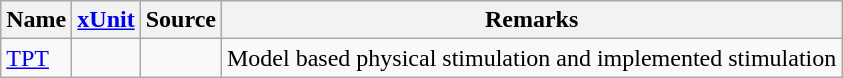<table class="wikitable sortable">
<tr>
<th>Name</th>
<th><a href='#'>xUnit</a></th>
<th>Source</th>
<th>Remarks</th>
</tr>
<tr>
<td><a href='#'>TPT</a></td>
<td></td>
<td></td>
<td>Model based physical stimulation and implemented stimulation</td>
</tr>
</table>
